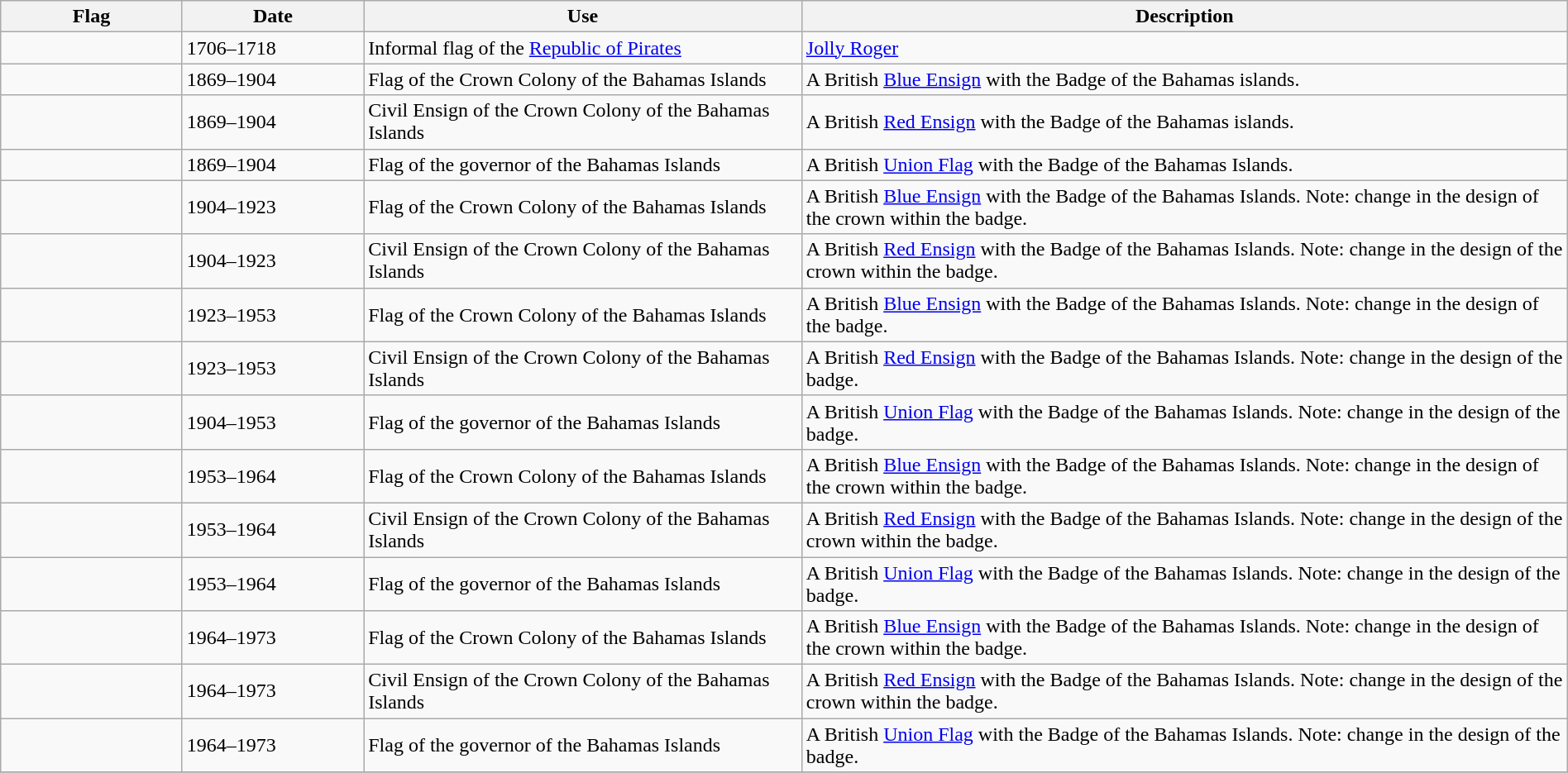<table class="wikitable" style="width:100%">
<tr>
<th scope="col" style="width:120px;">Flag</th>
<th scope="col" style="width:120px;">Date</th>
<th scope="col" style="width:300px;">Use</th>
<th scope="col" style="width:530px;">Description</th>
</tr>
<tr>
<td></td>
<td>1706–1718</td>
<td>Informal flag of the <a href='#'>Republic of Pirates</a></td>
<td><a href='#'>Jolly Roger</a></td>
</tr>
<tr>
<td></td>
<td>1869–1904</td>
<td>Flag of the Crown Colony of the Bahamas Islands</td>
<td>A British <a href='#'>Blue Ensign</a> with the Badge of the Bahamas islands.</td>
</tr>
<tr>
<td></td>
<td>1869–1904</td>
<td>Civil Ensign of the Crown Colony of the Bahamas Islands</td>
<td>A British <a href='#'>Red Ensign</a> with the Badge of the Bahamas islands.</td>
</tr>
<tr>
<td></td>
<td>1869–1904</td>
<td>Flag of the governor of the Bahamas Islands</td>
<td>A British <a href='#'>Union Flag</a> with the Badge of the Bahamas Islands.</td>
</tr>
<tr>
<td></td>
<td>1904–1923</td>
<td>Flag of the Crown Colony of the Bahamas Islands</td>
<td>A British <a href='#'>Blue Ensign</a> with the Badge of the Bahamas Islands. Note: change in the design of the crown within the badge.</td>
</tr>
<tr>
<td></td>
<td>1904–1923</td>
<td>Civil Ensign of the Crown Colony of the Bahamas Islands</td>
<td>A British <a href='#'>Red Ensign</a> with the Badge of the Bahamas Islands. Note: change in the design of the crown within the badge.</td>
</tr>
<tr>
<td></td>
<td>1923–1953</td>
<td>Flag of the Crown Colony of the Bahamas Islands</td>
<td>A British <a href='#'>Blue Ensign</a> with the Badge of the Bahamas Islands. Note: change in the design of the badge.</td>
</tr>
<tr>
<td></td>
<td>1923–1953</td>
<td>Civil Ensign of the Crown Colony of the Bahamas Islands</td>
<td>A British <a href='#'>Red Ensign</a> with the Badge of the Bahamas Islands. Note: change in the design of the badge.</td>
</tr>
<tr>
<td></td>
<td>1904–1953</td>
<td>Flag of the governor of the Bahamas Islands</td>
<td>A British <a href='#'>Union Flag</a> with the Badge of the Bahamas Islands. Note: change in the design of the badge.</td>
</tr>
<tr>
<td></td>
<td>1953–1964</td>
<td>Flag of the Crown Colony of the Bahamas Islands</td>
<td>A British <a href='#'>Blue Ensign</a> with the Badge of the Bahamas Islands. Note: change in the design of the crown within the badge.</td>
</tr>
<tr>
<td></td>
<td>1953–1964</td>
<td>Civil Ensign of the Crown Colony of the Bahamas Islands</td>
<td>A British <a href='#'>Red Ensign</a> with the Badge of the Bahamas Islands. Note: change in the design of the crown within the badge.</td>
</tr>
<tr>
<td></td>
<td>1953–1964</td>
<td>Flag of the governor of the Bahamas Islands</td>
<td>A British <a href='#'>Union Flag</a> with the Badge of the Bahamas Islands. Note: change in the design of the badge.</td>
</tr>
<tr>
<td></td>
<td>1964–1973</td>
<td>Flag of the Crown Colony of the Bahamas Islands</td>
<td>A British <a href='#'>Blue Ensign</a> with the Badge of the Bahamas Islands. Note: change in the design of the crown within the badge.</td>
</tr>
<tr>
<td></td>
<td>1964–1973</td>
<td>Civil Ensign of the Crown Colony of the Bahamas Islands</td>
<td>A British <a href='#'>Red Ensign</a> with the Badge of the Bahamas Islands. Note: change in the design of the crown within the badge.</td>
</tr>
<tr>
<td></td>
<td>1964–1973</td>
<td>Flag of the governor of the Bahamas Islands</td>
<td>A British <a href='#'>Union Flag</a> with the Badge of the Bahamas Islands. Note: change in the design of the badge.</td>
</tr>
<tr>
</tr>
</table>
